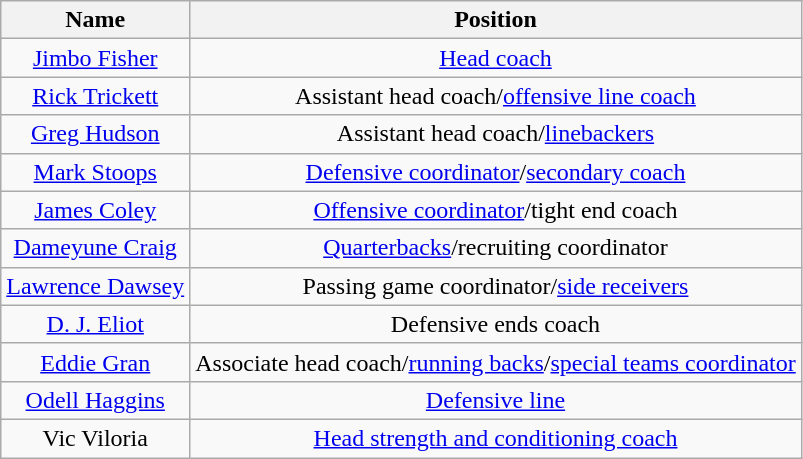<table class="wikitable" style="text-align:center; white-space:nowrap;">
<tr>
<th>Name</th>
<th>Position</th>
</tr>
<tr>
<td><a href='#'>Jimbo Fisher</a></td>
<td><a href='#'>Head coach</a></td>
</tr>
<tr>
<td><a href='#'>Rick Trickett</a></td>
<td>Assistant head coach/<a href='#'>offensive line coach</a></td>
</tr>
<tr>
<td><a href='#'>Greg Hudson</a></td>
<td>Assistant head coach/<a href='#'>linebackers</a></td>
</tr>
<tr>
<td><a href='#'>Mark Stoops</a></td>
<td><a href='#'>Defensive coordinator</a>/<a href='#'>secondary coach</a></td>
</tr>
<tr>
<td><a href='#'>James Coley</a></td>
<td><a href='#'>Offensive coordinator</a>/tight end coach</td>
</tr>
<tr>
<td><a href='#'>Dameyune Craig</a></td>
<td><a href='#'>Quarterbacks</a>/recruiting coordinator</td>
</tr>
<tr>
<td><a href='#'>Lawrence Dawsey</a></td>
<td>Passing game coordinator/<a href='#'>side receivers</a></td>
</tr>
<tr>
<td><a href='#'>D. J. Eliot</a></td>
<td>Defensive ends coach</td>
</tr>
<tr>
<td><a href='#'>Eddie Gran</a></td>
<td>Associate head coach/<a href='#'>running backs</a>/<a href='#'>special teams coordinator</a></td>
</tr>
<tr>
<td><a href='#'>Odell Haggins</a></td>
<td><a href='#'>Defensive line</a></td>
</tr>
<tr>
<td>Vic Viloria</td>
<td><a href='#'>Head strength and conditioning coach</a></td>
</tr>
</table>
